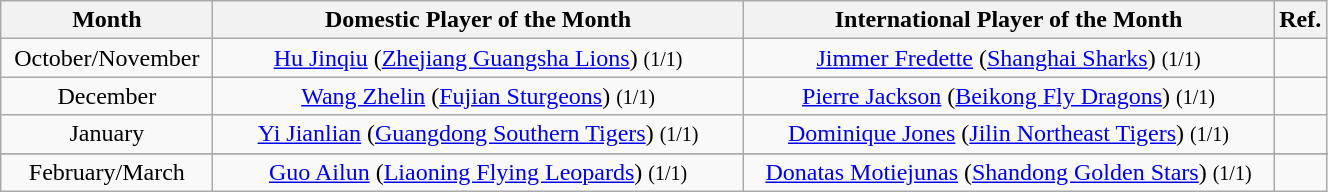<table class="wikitable sortable" style="text-align:left">
<tr>
<th width=16%>Month</th>
<th width=40%>Domestic Player of the Month</th>
<th width=40%>International Player of the Month</th>
<th class=unsortable>Ref.</th>
</tr>
<tr>
<td align=center>October/November</td>
<td align=center> <a href='#'>Hu Jinqiu</a> (<a href='#'>Zhejiang Guangsha Lions</a>) <small>(1/1)</small></td>
<td align=center> <a href='#'>Jimmer Fredette</a> (<a href='#'>Shanghai Sharks</a>) <small>(1/1)</small></td>
<td align=center></td>
</tr>
<tr>
<td align=center>December</td>
<td align=center> <a href='#'>Wang Zhelin</a> (<a href='#'>Fujian Sturgeons</a>) <small>(1/1)</small></td>
<td align=center> <a href='#'>Pierre Jackson</a> (<a href='#'>Beikong Fly Dragons</a>) <small>(1/1)</small></td>
<td align=center></td>
</tr>
<tr>
<td align=center>January</td>
<td align=center> <a href='#'>Yi Jianlian</a> (<a href='#'>Guangdong Southern Tigers</a>) <small>(1/1)</small></td>
<td align=center> <a href='#'>Dominique Jones</a> (<a href='#'>Jilin Northeast Tigers</a>) <small>(1/1)</small></td>
<td align=center></td>
</tr>
<tr>
</tr>
<tr>
<td align=center>February/March</td>
<td align=center> <a href='#'>Guo Ailun</a> (<a href='#'>Liaoning Flying Leopards</a>) <small>(1/1)</small></td>
<td align=center> <a href='#'>Donatas Motiejunas</a> (<a href='#'>Shandong Golden Stars</a>) <small>(1/1)</small></td>
<td align=center></td>
</tr>
</table>
